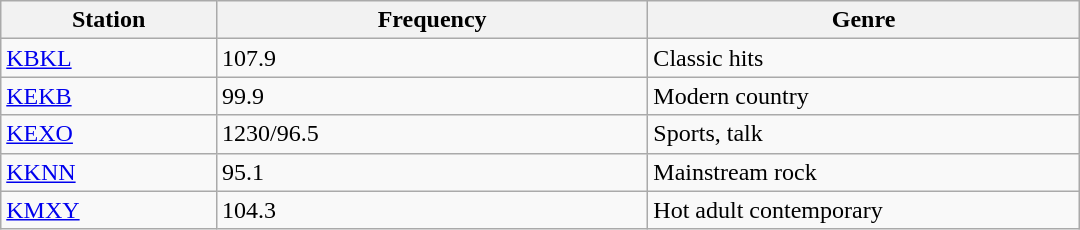<table class="wikitable" style="width:45em;">
<tr>
<th style="width:20%">Station</th>
<th style="width:40%">Frequency</th>
<th style="width:40%">Genre</th>
</tr>
<tr>
<td><a href='#'>KBKL</a></td>
<td>107.9</td>
<td>Classic hits</td>
</tr>
<tr>
<td><a href='#'>KEKB</a></td>
<td>99.9</td>
<td>Modern country</td>
</tr>
<tr>
<td><a href='#'>KEXO</a></td>
<td>1230/96.5</td>
<td>Sports, talk</td>
</tr>
<tr>
<td><a href='#'>KKNN</a></td>
<td>95.1</td>
<td>Mainstream rock</td>
</tr>
<tr>
<td><a href='#'>KMXY</a></td>
<td>104.3</td>
<td>Hot adult contemporary</td>
</tr>
</table>
